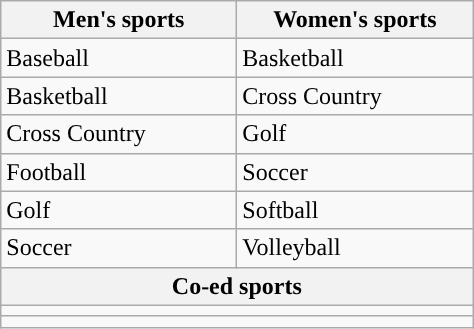<table class="wikitable"; style= "text-align: ">
<tr>
<th width=150px>Men's sports</th>
<th width=150px>Women's sports</th>
</tr>
<tr>
<td>Baseball</td>
<td>Basketball</td>
</tr>
<tr>
<td>Basketball</td>
<td>Cross Country</td>
</tr>
<tr>
<td>Cross Country</td>
<td>Golf</td>
</tr>
<tr>
<td>Football</td>
<td>Soccer</td>
</tr>
<tr>
<td>Golf</td>
<td>Softball</td>
</tr>
<tr>
<td>Soccer</td>
<td>Volleyball</td>
</tr>
<tr>
<th colspan=2>Co-ed sports</th>
</tr>
<tr>
<td colspan=2></td>
</tr>
<tr>
<td colspan=2></td>
</tr>
</table>
